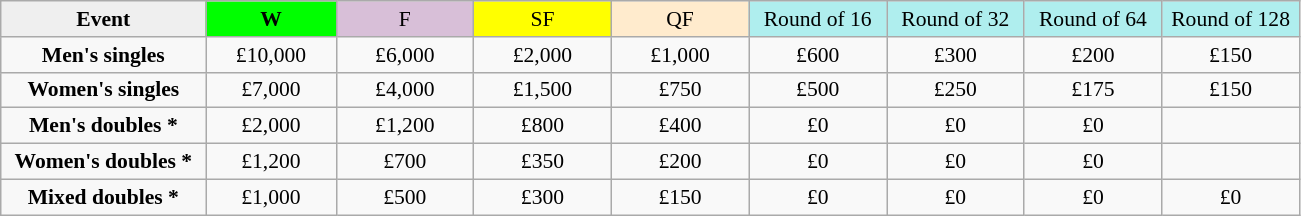<table class=wikitable style=font-size:90%;text-align:center>
<tr>
<td style="width:130px; background:#efefef;"><strong>Event</strong></td>
<td style="width:80px; background:lime;"><strong>W</strong></td>
<td style="width:85px; background:thistle;">F</td>
<td style="width:85px; background:#ff0;">SF</td>
<td style="width:85px; background:#ffebcd;">QF</td>
<td style="width:85px; background:#afeeee;">Round of 16</td>
<td style="width:85px; background:#afeeee;">Round of 32</td>
<td style="width:85px; background:#afeeee;">Round of 64</td>
<td style="width:85px; background:#afeeee;">Round of 128</td>
</tr>
<tr>
<td style="background:#f8f8f8;"><strong>Men's singles</strong></td>
<td>£10,000</td>
<td>£6,000</td>
<td>£2,000</td>
<td>£1,000</td>
<td>£600</td>
<td>£300</td>
<td>£200</td>
<td>£150</td>
</tr>
<tr>
<td style="background:#f8f8f8;"><strong>Women's singles</strong></td>
<td>£7,000</td>
<td>£4,000</td>
<td>£1,500</td>
<td>£750</td>
<td>£500</td>
<td>£250</td>
<td>£175</td>
<td>£150</td>
</tr>
<tr>
<td style="background:#f8f8f8;"><strong>Men's doubles *</strong></td>
<td>£2,000</td>
<td>£1,200</td>
<td>£800</td>
<td>£400</td>
<td>£0</td>
<td>£0</td>
<td>£0</td>
<td></td>
</tr>
<tr>
<td style="background:#f8f8f8;"><strong>Women's doubles *</strong></td>
<td>£1,200</td>
<td>£700</td>
<td>£350</td>
<td>£200</td>
<td>£0</td>
<td>£0</td>
<td>£0</td>
<td></td>
</tr>
<tr>
<td style="background:#f8f8f8;"><strong>Mixed doubles *</strong></td>
<td>£1,000</td>
<td>£500</td>
<td>£300</td>
<td>£150</td>
<td>£0</td>
<td>£0</td>
<td>£0</td>
<td>£0</td>
</tr>
</table>
